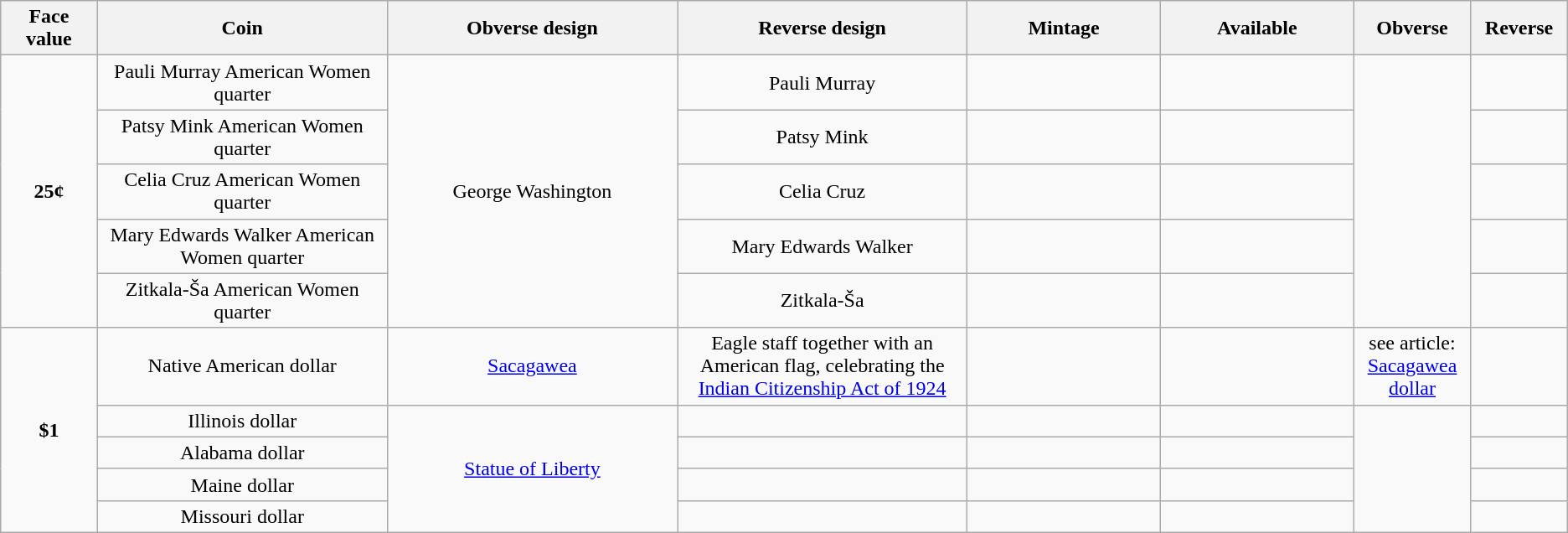<table class="wikitable">
<tr>
<th width="5%">Face value</th>
<th width="15%">Coin</th>
<th width="15%">Obverse design</th>
<th width="15%">Reverse design</th>
<th width="10%">Mintage</th>
<th width="10%">Available</th>
<th width="5%">Obverse</th>
<th width="5%">Reverse</th>
</tr>
<tr>
<td align="center" rowspan=5><strong>25¢</strong></td>
<td align="center">Pauli Murray American Women quarter</td>
<td align="center" rowspan=5>George Washington</td>
<td align="center">Pauli Murray</td>
<td align="center"></td>
<td align="center"></td>
<td rowspan=5></td>
<td></td>
</tr>
<tr>
<td align="center">Patsy Mink American Women quarter</td>
<td align="center">Patsy Mink</td>
<td></td>
<td align="center"></td>
<td></td>
</tr>
<tr>
<td align="center">Celia Cruz American Women quarter</td>
<td align="center">Celia Cruz</td>
<td></td>
<td align="center"></td>
<td></td>
</tr>
<tr>
<td align="center">Mary Edwards Walker American Women quarter</td>
<td align="center">Mary Edwards Walker</td>
<td></td>
<td align="center"></td>
<td></td>
</tr>
<tr>
<td align="center">Zitkala-Ša American Women quarter</td>
<td align="center">Zitkala-Ša</td>
<td></td>
<td align="center"></td>
<td></td>
</tr>
<tr>
<td rowspan=5 align="center"><strong>$1</strong></td>
<td align="center">Native American dollar</td>
<td align="center"><a href='#'>Sacagawea</a></td>
<td align="center">Eagle staff together with an American flag, celebrating the <a href='#'>Indian Citizenship Act of 1924</a></td>
<td></td>
<td align="center"></td>
<td align="center">see article: <a href='#'>Sacagawea dollar</a></td>
<td align="center"></td>
</tr>
<tr>
<td align="center">Illinois dollar</td>
<td rowspan=4 align="center"><a href='#'>Statue of Liberty</a></td>
<td align="center"></td>
<td></td>
<td></td>
<td rowspan=4></td>
<td></td>
</tr>
<tr>
<td align="center">Alabama dollar</td>
<td align="center"></td>
<td></td>
<td></td>
<td></td>
</tr>
<tr>
<td align="center">Maine dollar</td>
<td align="center"></td>
<td></td>
<td></td>
<td></td>
</tr>
<tr>
<td align="center">Missouri dollar</td>
<td align="center"></td>
<td></td>
<td></td>
<td></td>
</tr>
</table>
